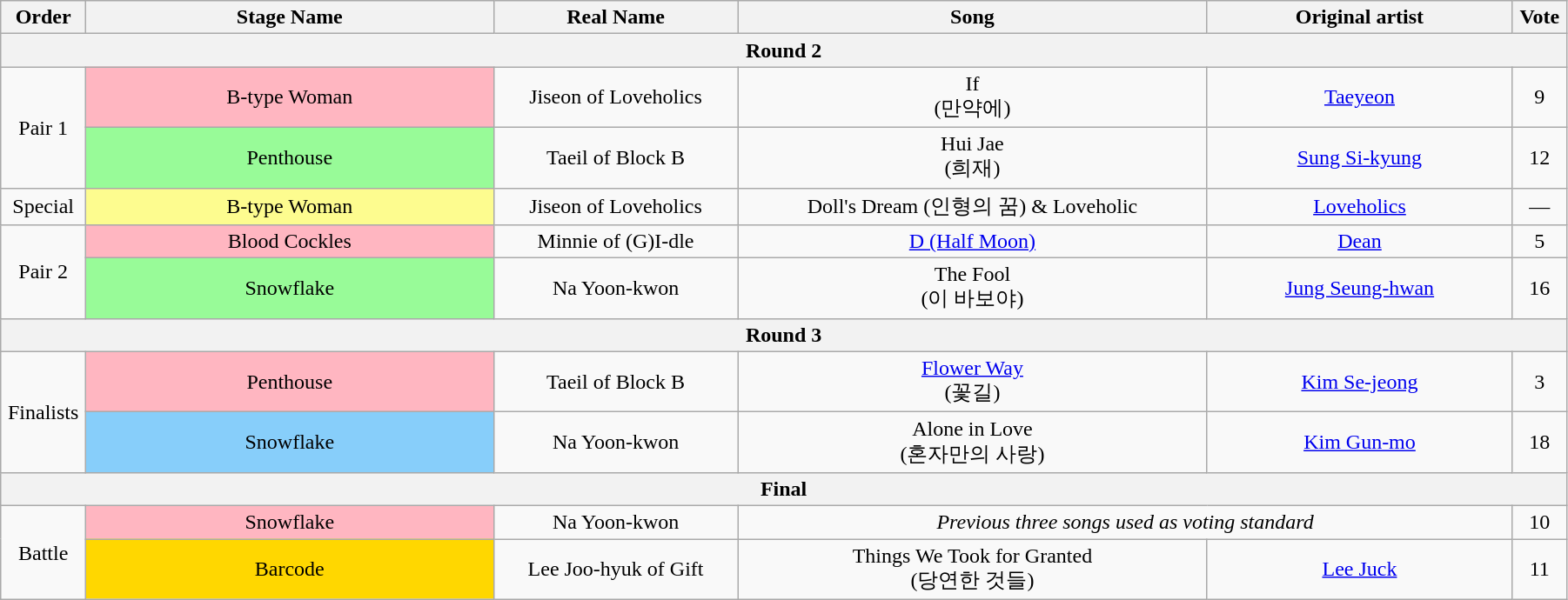<table class="wikitable" style="text-align:center; width:95%;">
<tr>
<th style="width:1%;">Order</th>
<th style="width:20%;">Stage Name</th>
<th style="width:12%;">Real Name</th>
<th style="width:23%;">Song</th>
<th style="width:15%;">Original artist</th>
<th style="width:1%;">Vote</th>
</tr>
<tr>
<th colspan=6>Round 2</th>
</tr>
<tr>
<td rowspan=2>Pair 1</td>
<td bgcolor="lightpink">B-type Woman</td>
<td>Jiseon of Loveholics</td>
<td>If<br>(만약에)</td>
<td><a href='#'>Taeyeon</a></td>
<td>9</td>
</tr>
<tr>
<td bgcolor="palegreen">Penthouse</td>
<td>Taeil of Block B</td>
<td>Hui Jae<br>(희재)</td>
<td><a href='#'>Sung Si-kyung</a></td>
<td>12</td>
</tr>
<tr>
<td>Special</td>
<td bgcolor="#FDFC8F">B-type Woman</td>
<td>Jiseon of Loveholics</td>
<td>Doll's Dream (인형의 꿈) & Loveholic</td>
<td><a href='#'>Loveholics</a></td>
<td>—</td>
</tr>
<tr>
<td rowspan=2>Pair 2</td>
<td bgcolor="lightpink">Blood Cockles</td>
<td>Minnie of (G)I-dle</td>
<td><a href='#'>D (Half Moon)</a></td>
<td><a href='#'>Dean</a></td>
<td>5</td>
</tr>
<tr>
<td bgcolor="palegreen">Snowflake</td>
<td>Na Yoon-kwon</td>
<td>The Fool<br>(이 바보야)</td>
<td><a href='#'>Jung Seung-hwan</a></td>
<td>16</td>
</tr>
<tr>
<th colspan=6>Round 3</th>
</tr>
<tr>
<td rowspan=2>Finalists</td>
<td bgcolor="lightpink">Penthouse</td>
<td>Taeil of Block B</td>
<td><a href='#'>Flower Way</a><br>(꽃길)</td>
<td><a href='#'>Kim Se-jeong</a></td>
<td>3</td>
</tr>
<tr>
<td bgcolor="lightskyblue">Snowflake</td>
<td>Na Yoon-kwon</td>
<td>Alone in Love<br>(혼자만의 사랑)</td>
<td><a href='#'>Kim Gun-mo</a></td>
<td>18</td>
</tr>
<tr>
<th colspan=6>Final</th>
</tr>
<tr>
<td rowspan=2>Battle</td>
<td bgcolor="lightpink">Snowflake</td>
<td>Na Yoon-kwon</td>
<td colspan=2><em>Previous three songs used as voting standard</em></td>
<td>10</td>
</tr>
<tr>
<td bgcolor="gold">Barcode</td>
<td>Lee Joo-hyuk of Gift</td>
<td>Things We Took for Granted<br>(당연한 것들)</td>
<td><a href='#'>Lee Juck</a></td>
<td>11</td>
</tr>
</table>
